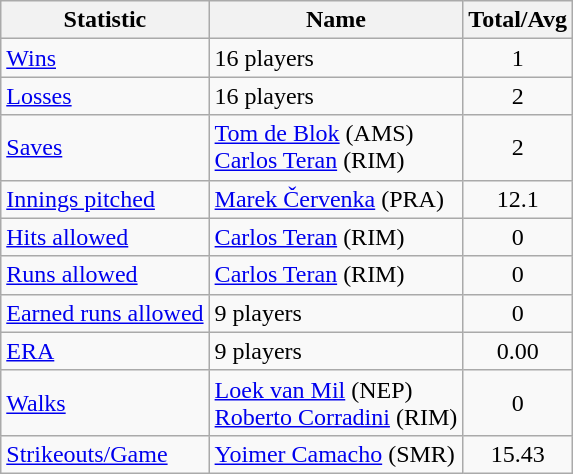<table class=wikitable>
<tr>
<th>Statistic</th>
<th>Name</th>
<th>Total/Avg</th>
</tr>
<tr>
<td><a href='#'>Wins</a></td>
<td>16 players</td>
<td align=center>1</td>
</tr>
<tr>
<td><a href='#'>Losses</a></td>
<td>16 players</td>
<td align=center>2</td>
</tr>
<tr>
<td><a href='#'>Saves</a></td>
<td> <a href='#'>Tom de Blok</a> (AMS) <br>  <a href='#'>Carlos Teran</a> (RIM)</td>
<td align=center>2</td>
</tr>
<tr>
<td><a href='#'>Innings pitched</a></td>
<td> <a href='#'>Marek Červenka</a> (PRA)</td>
<td align=center>12.1</td>
</tr>
<tr>
<td><a href='#'>Hits allowed</a></td>
<td> <a href='#'>Carlos Teran</a> (RIM)</td>
<td align=center>0</td>
</tr>
<tr>
<td><a href='#'>Runs allowed</a></td>
<td> <a href='#'>Carlos Teran</a> (RIM)</td>
<td align=center>0</td>
</tr>
<tr>
<td><a href='#'>Earned runs allowed</a></td>
<td>9 players</td>
<td align=center>0</td>
</tr>
<tr>
<td><a href='#'>ERA</a></td>
<td>9 players</td>
<td align=center>0.00</td>
</tr>
<tr>
<td><a href='#'>Walks</a></td>
<td> <a href='#'>Loek van Mil</a> (NEP) <br>  <a href='#'>Roberto Corradini</a> (RIM)</td>
<td align=center>0</td>
</tr>
<tr>
<td><a href='#'>Strikeouts/Game</a></td>
<td> <a href='#'>Yoimer Camacho</a> (SMR)</td>
<td align=center>15.43</td>
</tr>
</table>
